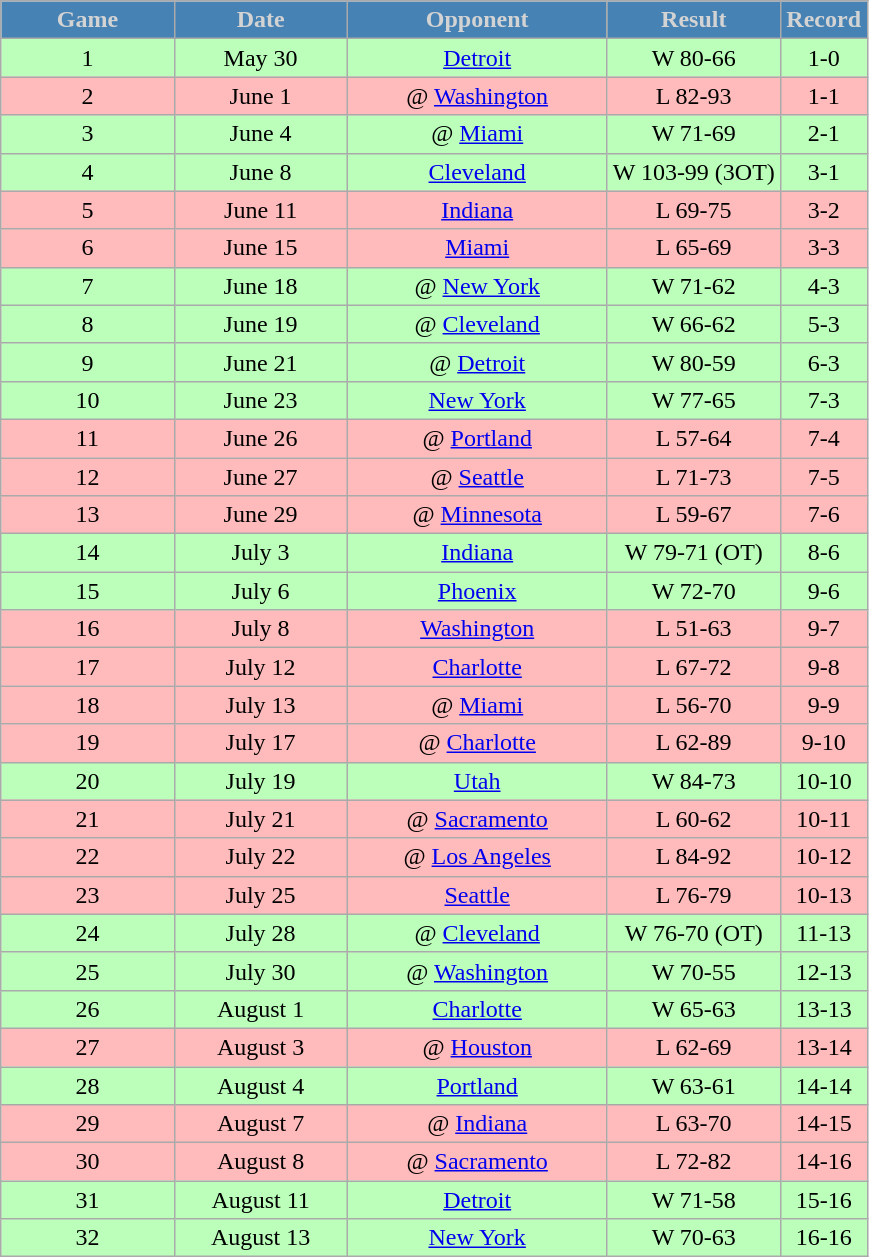<table class="wikitable sortable sortable">
<tr>
<th style="background:#4682B4; color:#D3D3D3;" width="20%">Game</th>
<th style="background:#4682B4; color:#D3D3D3;" width="20%">Date</th>
<th style="background:#4682B4; color:#D3D3D3;" width="30%">Opponent</th>
<th style="background:#4682B4; color:#D3D3D3;" width="20%">Result</th>
<th style="background:#4682B4; color:#D3D3D3;" width="20%">Record</th>
</tr>
<tr align="center" bgcolor="bbffbb">
<td>1</td>
<td>May 30</td>
<td><a href='#'>Detroit</a></td>
<td>W 80-66</td>
<td>1-0</td>
</tr>
<tr align="center" bgcolor="ffbbbb">
<td>2</td>
<td>June 1</td>
<td>@ <a href='#'>Washington</a></td>
<td>L 82-93</td>
<td>1-1</td>
</tr>
<tr align="center" bgcolor="bbffbb">
<td>3</td>
<td>June 4</td>
<td>@ <a href='#'>Miami</a></td>
<td>W 71-69</td>
<td>2-1</td>
</tr>
<tr align="center" bgcolor="bbffbb">
<td>4</td>
<td>June 8</td>
<td><a href='#'>Cleveland</a></td>
<td>W 103-99 (3OT)</td>
<td>3-1</td>
</tr>
<tr align="center" bgcolor="ffbbbb">
<td>5</td>
<td>June 11</td>
<td><a href='#'>Indiana</a></td>
<td>L 69-75</td>
<td>3-2</td>
</tr>
<tr align="center" bgcolor="ffbbbb">
<td>6</td>
<td>June 15</td>
<td><a href='#'>Miami</a></td>
<td>L 65-69</td>
<td>3-3</td>
</tr>
<tr align="center" bgcolor="bbffbb">
<td>7</td>
<td>June 18</td>
<td>@ <a href='#'>New York</a></td>
<td>W 71-62</td>
<td>4-3</td>
</tr>
<tr align="center" bgcolor="bbffbb">
<td>8</td>
<td>June 19</td>
<td>@ <a href='#'>Cleveland</a></td>
<td>W 66-62</td>
<td>5-3</td>
</tr>
<tr align="center" bgcolor="bbffbb">
<td>9</td>
<td>June 21</td>
<td>@ <a href='#'>Detroit</a></td>
<td>W 80-59</td>
<td>6-3</td>
</tr>
<tr align="center" bgcolor="bbffbb">
<td>10</td>
<td>June 23</td>
<td><a href='#'>New York</a></td>
<td>W 77-65</td>
<td>7-3</td>
</tr>
<tr align="center" bgcolor="ffbbbb">
<td>11</td>
<td>June 26</td>
<td>@ <a href='#'>Portland</a></td>
<td>L 57-64</td>
<td>7-4</td>
</tr>
<tr align="center" bgcolor="ffbbbb">
<td>12</td>
<td>June 27</td>
<td>@ <a href='#'>Seattle</a></td>
<td>L 71-73</td>
<td>7-5</td>
</tr>
<tr align="center" bgcolor="ffbbbb">
<td>13</td>
<td>June 29</td>
<td>@ <a href='#'>Minnesota</a></td>
<td>L 59-67</td>
<td>7-6</td>
</tr>
<tr align="center" bgcolor="bbffbb">
<td>14</td>
<td>July 3</td>
<td><a href='#'>Indiana</a></td>
<td>W 79-71 (OT)</td>
<td>8-6</td>
</tr>
<tr align="center" bgcolor="bbffbb">
<td>15</td>
<td>July 6</td>
<td><a href='#'>Phoenix</a></td>
<td>W 72-70</td>
<td>9-6</td>
</tr>
<tr align="center" bgcolor="ffbbbb">
<td>16</td>
<td>July 8</td>
<td><a href='#'>Washington</a></td>
<td>L 51-63</td>
<td>9-7</td>
</tr>
<tr align="center" bgcolor="ffbbbb">
<td>17</td>
<td>July 12</td>
<td><a href='#'>Charlotte</a></td>
<td>L 67-72</td>
<td>9-8</td>
</tr>
<tr align="center" bgcolor="ffbbbb">
<td>18</td>
<td>July 13</td>
<td>@ <a href='#'>Miami</a></td>
<td>L 56-70</td>
<td>9-9</td>
</tr>
<tr align="center" bgcolor="ffbbbb">
<td>19</td>
<td>July 17</td>
<td>@ <a href='#'>Charlotte</a></td>
<td>L 62-89</td>
<td>9-10</td>
</tr>
<tr align="center" bgcolor="bbffbb">
<td>20</td>
<td>July 19</td>
<td><a href='#'>Utah</a></td>
<td>W 84-73</td>
<td>10-10</td>
</tr>
<tr align="center" bgcolor="ffbbbb">
<td>21</td>
<td>July 21</td>
<td>@ <a href='#'>Sacramento</a></td>
<td>L 60-62</td>
<td>10-11</td>
</tr>
<tr align="center" bgcolor="ffbbbb">
<td>22</td>
<td>July 22</td>
<td>@ <a href='#'>Los Angeles</a></td>
<td>L 84-92</td>
<td>10-12</td>
</tr>
<tr align="center" bgcolor="ffbbbb">
<td>23</td>
<td>July 25</td>
<td><a href='#'>Seattle</a></td>
<td>L 76-79</td>
<td>10-13</td>
</tr>
<tr align="center" bgcolor="bbffbb">
<td>24</td>
<td>July 28</td>
<td>@ <a href='#'>Cleveland</a></td>
<td>W 76-70 (OT)</td>
<td>11-13</td>
</tr>
<tr align="center" bgcolor="bbffbb">
<td>25</td>
<td>July 30</td>
<td>@ <a href='#'>Washington</a></td>
<td>W 70-55</td>
<td>12-13</td>
</tr>
<tr align="center" bgcolor="bbffbb">
<td>26</td>
<td>August 1</td>
<td><a href='#'>Charlotte</a></td>
<td>W 65-63</td>
<td>13-13</td>
</tr>
<tr align="center" bgcolor="ffbbbb">
<td>27</td>
<td>August 3</td>
<td>@ <a href='#'>Houston</a></td>
<td>L 62-69</td>
<td>13-14</td>
</tr>
<tr align="center" bgcolor="bbffbb">
<td>28</td>
<td>August 4</td>
<td><a href='#'>Portland</a></td>
<td>W 63-61</td>
<td>14-14</td>
</tr>
<tr align="center" bgcolor="ffbbbb">
<td>29</td>
<td>August 7</td>
<td>@ <a href='#'>Indiana</a></td>
<td>L 63-70</td>
<td>14-15</td>
</tr>
<tr align="center" bgcolor="ffbbbb">
<td>30</td>
<td>August 8</td>
<td>@ <a href='#'>Sacramento</a></td>
<td>L 72-82</td>
<td>14-16</td>
</tr>
<tr align="center" bgcolor="bbffbb">
<td>31</td>
<td>August 11</td>
<td><a href='#'>Detroit</a></td>
<td>W 71-58</td>
<td>15-16</td>
</tr>
<tr align="center" bgcolor="bbffbb">
<td>32</td>
<td>August 13</td>
<td><a href='#'>New York</a></td>
<td>W 70-63</td>
<td>16-16</td>
</tr>
</table>
